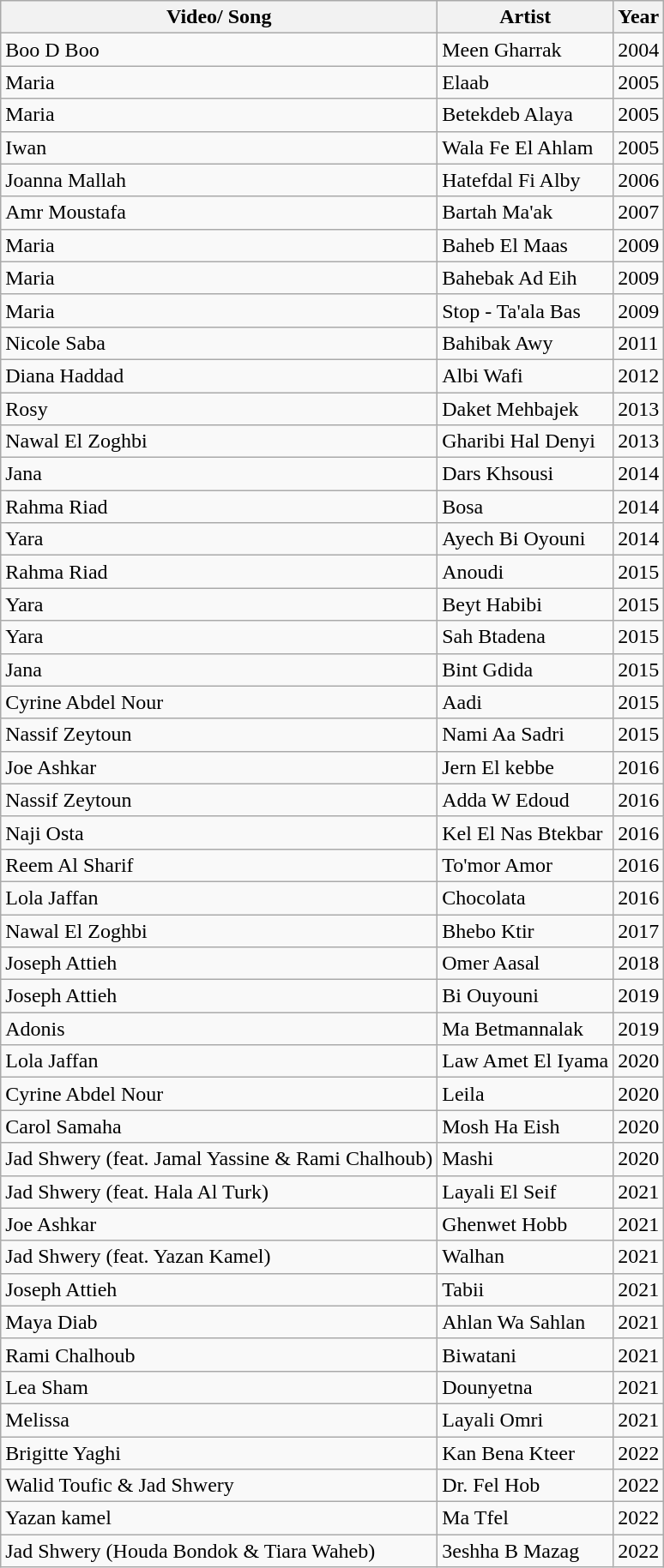<table class="wikitable" border="2">
<tr>
<th>Video/ Song</th>
<th>Artist</th>
<th>Year</th>
</tr>
<tr>
<td>Boo D Boo</td>
<td>Meen Gharrak</td>
<td>2004</td>
</tr>
<tr>
<td>Maria</td>
<td>Elaab</td>
<td>2005</td>
</tr>
<tr>
<td>Maria</td>
<td>Betekdeb Alaya</td>
<td>2005</td>
</tr>
<tr>
<td>Iwan</td>
<td>Wala Fe El Ahlam</td>
<td>2005</td>
</tr>
<tr>
<td>Joanna Mallah</td>
<td>Hatefdal Fi Alby</td>
<td>2006</td>
</tr>
<tr>
<td>Amr Moustafa</td>
<td>Bartah Ma'ak</td>
<td>2007</td>
</tr>
<tr>
<td>Maria</td>
<td>Baheb El Maas</td>
<td>2009</td>
</tr>
<tr>
<td>Maria</td>
<td>Bahebak Ad Eih</td>
<td>2009</td>
</tr>
<tr>
<td>Maria</td>
<td>Stop - Ta'ala Bas</td>
<td>2009</td>
</tr>
<tr>
<td>Nicole Saba</td>
<td>Bahibak Awy</td>
<td>2011</td>
</tr>
<tr>
<td>Diana Haddad</td>
<td>Albi Wafi</td>
<td>2012</td>
</tr>
<tr>
<td>Rosy</td>
<td>Daket Mehbajek</td>
<td>2013</td>
</tr>
<tr>
<td>Nawal El Zoghbi</td>
<td>Gharibi Hal Denyi</td>
<td>2013</td>
</tr>
<tr>
<td>Jana</td>
<td>Dars Khsousi</td>
<td>2014</td>
</tr>
<tr>
<td>Rahma Riad</td>
<td>Bosa</td>
<td>2014</td>
</tr>
<tr>
<td>Yara</td>
<td>Ayech Bi Oyouni</td>
<td>2014</td>
</tr>
<tr>
<td>Rahma Riad</td>
<td>Anoudi</td>
<td>2015</td>
</tr>
<tr>
<td>Yara</td>
<td>Beyt Habibi</td>
<td>2015</td>
</tr>
<tr>
<td>Yara</td>
<td>Sah Btadena</td>
<td>2015</td>
</tr>
<tr>
<td>Jana</td>
<td>Bint Gdida</td>
<td>2015</td>
</tr>
<tr>
<td>Cyrine Abdel Nour</td>
<td>Aadi</td>
<td>2015</td>
</tr>
<tr>
<td>Nassif Zeytoun</td>
<td>Nami Aa Sadri</td>
<td>2015</td>
</tr>
<tr>
<td>Joe Ashkar</td>
<td>Jern El kebbe</td>
<td>2016</td>
</tr>
<tr>
<td>Nassif Zeytoun</td>
<td>Adda W Edoud</td>
<td>2016</td>
</tr>
<tr>
<td>Naji Osta</td>
<td>Kel El Nas Btekbar</td>
<td>2016</td>
</tr>
<tr>
<td>Reem Al Sharif</td>
<td>To'mor Amor</td>
<td>2016</td>
</tr>
<tr>
<td>Lola Jaffan</td>
<td>Chocolata</td>
<td>2016</td>
</tr>
<tr>
<td>Nawal El Zoghbi</td>
<td>Bhebo Ktir</td>
<td>2017</td>
</tr>
<tr>
<td>Joseph Attieh</td>
<td>Omer Aasal</td>
<td>2018</td>
</tr>
<tr>
<td>Joseph Attieh</td>
<td>Bi Ouyouni</td>
<td>2019</td>
</tr>
<tr>
<td>Adonis</td>
<td>Ma Betmannalak</td>
<td>2019</td>
</tr>
<tr>
<td>Lola Jaffan</td>
<td>Law Amet El Iyama</td>
<td>2020</td>
</tr>
<tr>
<td>Cyrine Abdel Nour</td>
<td>Leila</td>
<td>2020</td>
</tr>
<tr>
<td>Carol Samaha</td>
<td>Mosh Ha Eish</td>
<td>2020</td>
</tr>
<tr>
<td>Jad Shwery (feat. Jamal Yassine & Rami Chalhoub)</td>
<td>Mashi</td>
<td>2020</td>
</tr>
<tr>
<td>Jad Shwery (feat. Hala Al Turk)</td>
<td>Layali El Seif</td>
<td>2021</td>
</tr>
<tr>
<td>Joe Ashkar</td>
<td>Ghenwet Hobb</td>
<td>2021</td>
</tr>
<tr>
<td>Jad Shwery (feat. Yazan Kamel)</td>
<td>Walhan</td>
<td>2021</td>
</tr>
<tr>
<td>Joseph Attieh</td>
<td>Tabii</td>
<td>2021</td>
</tr>
<tr>
<td>Maya Diab</td>
<td>Ahlan Wa Sahlan</td>
<td>2021</td>
</tr>
<tr>
<td>Rami Chalhoub</td>
<td>Biwatani</td>
<td>2021</td>
</tr>
<tr>
<td>Lea Sham</td>
<td>Dounyetna</td>
<td>2021</td>
</tr>
<tr>
<td>Melissa</td>
<td>Layali Omri</td>
<td>2021</td>
</tr>
<tr>
<td>Brigitte Yaghi</td>
<td>Kan Bena Kteer</td>
<td>2022</td>
</tr>
<tr>
<td>Walid Toufic & Jad Shwery</td>
<td>Dr. Fel Hob</td>
<td>2022</td>
</tr>
<tr>
<td>Yazan kamel</td>
<td>Ma Tfel</td>
<td>2022</td>
</tr>
<tr>
<td>Jad Shwery (Houda Bondok & Tiara Waheb)</td>
<td>3eshha B Mazag</td>
<td>2022</td>
</tr>
</table>
